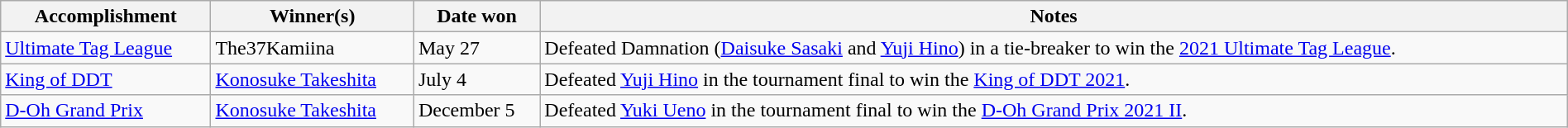<table class="wikitable" style="width:100%;">
<tr>
<th>Accomplishment</th>
<th>Winner(s)</th>
<th>Date won</th>
<th>Notes</th>
</tr>
<tr>
<td><a href='#'>Ultimate Tag League</a></td>
<td>The37Kamiina<br></td>
<td>May 27</td>
<td>Defeated Damnation (<a href='#'>Daisuke Sasaki</a> and <a href='#'>Yuji Hino</a>) in a tie-breaker to win the <a href='#'>2021 Ultimate Tag League</a>.</td>
</tr>
<tr>
<td><a href='#'>King of DDT</a></td>
<td><a href='#'>Konosuke Takeshita</a></td>
<td>July 4</td>
<td>Defeated <a href='#'>Yuji Hino</a> in the tournament final to win the <a href='#'>King of DDT 2021</a>.</td>
</tr>
<tr>
<td><a href='#'>D-Oh Grand Prix</a></td>
<td><a href='#'>Konosuke Takeshita</a></td>
<td>December 5</td>
<td>Defeated <a href='#'>Yuki Ueno</a> in the tournament final to win the <a href='#'>D-Oh Grand Prix 2021 II</a>.</td>
</tr>
</table>
